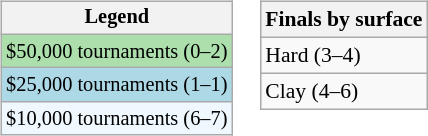<table>
<tr valign=top>
<td><br><table class=wikitable style=font-size:85%>
<tr>
<th>Legend</th>
</tr>
<tr style="background:#addfad">
<td>$50,000 tournaments (0–2)</td>
</tr>
<tr style="background:lightblue">
<td>$25,000 tournaments (1–1)</td>
</tr>
<tr style="background:#f0f8ff">
<td>$10,000 tournaments (6–7)</td>
</tr>
</table>
</td>
<td><br><table class=wikitable style=font-size:90%>
<tr>
<th>Finals by surface</th>
</tr>
<tr>
<td>Hard (3–4)</td>
</tr>
<tr>
<td>Clay (4–6)</td>
</tr>
</table>
</td>
</tr>
</table>
